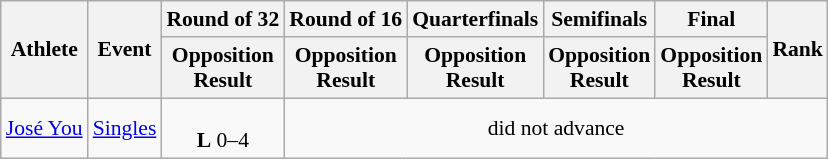<table class="wikitable" style="font-size:90%">
<tr>
<th rowspan="2">Athlete</th>
<th rowspan="2">Event</th>
<th>Round of 32</th>
<th>Round of 16</th>
<th>Quarterfinals</th>
<th>Semifinals</th>
<th>Final</th>
<th rowspan="2">Rank</th>
</tr>
<tr>
<th>Opposition<br>Result</th>
<th>Opposition<br>Result</th>
<th>Opposition<br>Result</th>
<th>Opposition<br>Result</th>
<th>Opposition<br>Result</th>
</tr>
<tr align=center>
<td align=left><a href='#'>José You</a></td>
<td align=left><a href='#'>Singles</a></td>
<td><br><strong>L</strong> 0–4</td>
<td colspan=5>did not advance</td>
</tr>
</table>
